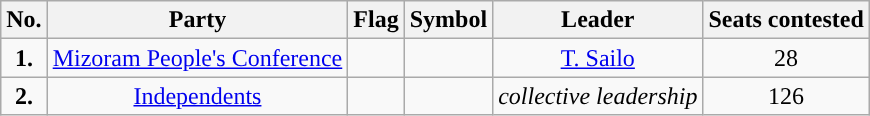<table class="wikitable">
<tr>
<th>No.</th>
<th>Party</th>
<th>Flag</th>
<th>Symbol</th>
<th>Leader</th>
<th>Seats contested</th>
</tr>
<tr>
<td ! style="text-align:center; background:"><strong>1.</strong></td>
<td style="text-align:center"><a href='#'>Mizoram People's Conference</a></td>
<td></td>
<td></td>
<td style="text-align:center"><a href='#'>T. Sailo</a></td>
<td style="text-align:center">28</td>
</tr>
<tr>
<td ! style="text-align:center; background:"><strong>2.</strong></td>
<td style="text-align:center"><a href='#'>Independents</a></td>
<td></td>
<td></td>
<td style="text-align:center"><em>collective leadership</em></td>
<td style="text-align:center">126</td>
</tr>
</table>
